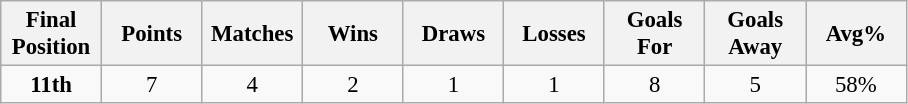<table class="wikitable" style="font-size: 95%; text-align: center;">
<tr>
<th width=60>Final Position</th>
<th width=60>Points</th>
<th width=60>Matches</th>
<th width=60>Wins</th>
<th width=60>Draws</th>
<th width=60>Losses</th>
<th width=60>Goals For</th>
<th width=60>Goals Away</th>
<th width=60>Avg%</th>
</tr>
<tr>
<td><strong>11th</strong></td>
<td>7</td>
<td>4</td>
<td>2</td>
<td>1</td>
<td>1</td>
<td>8</td>
<td>5</td>
<td>58%</td>
</tr>
</table>
